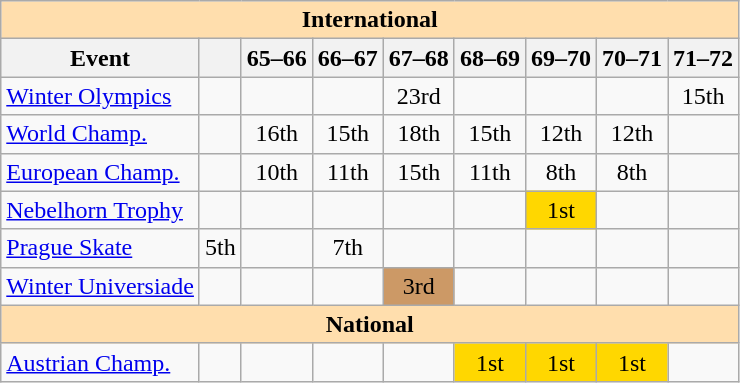<table class="wikitable" style="text-align:center">
<tr>
<th style="background-color: #ffdead; " colspan=9 align=center>International</th>
</tr>
<tr>
<th>Event</th>
<th></th>
<th>65–66</th>
<th>66–67</th>
<th>67–68</th>
<th>68–69</th>
<th>69–70</th>
<th>70–71</th>
<th>71–72</th>
</tr>
<tr>
<td align=left><a href='#'>Winter Olympics</a></td>
<td></td>
<td></td>
<td></td>
<td>23rd</td>
<td></td>
<td></td>
<td></td>
<td>15th</td>
</tr>
<tr>
<td align=left><a href='#'>World Champ.</a></td>
<td></td>
<td>16th</td>
<td>15th</td>
<td>18th</td>
<td>15th</td>
<td>12th</td>
<td>12th</td>
<td></td>
</tr>
<tr>
<td align=left><a href='#'>European Champ.</a></td>
<td></td>
<td>10th</td>
<td>11th</td>
<td>15th</td>
<td>11th</td>
<td>8th</td>
<td>8th</td>
<td></td>
</tr>
<tr>
<td align=left><a href='#'>Nebelhorn Trophy</a></td>
<td></td>
<td></td>
<td></td>
<td></td>
<td></td>
<td bgcolor=gold>1st</td>
<td></td>
<td></td>
</tr>
<tr>
<td align=left><a href='#'>Prague Skate</a></td>
<td>5th</td>
<td></td>
<td>7th</td>
<td></td>
<td></td>
<td></td>
<td></td>
<td></td>
</tr>
<tr>
<td align=left><a href='#'>Winter Universiade</a></td>
<td></td>
<td></td>
<td></td>
<td bgcolor=cc9966>3rd</td>
<td></td>
<td></td>
<td></td>
<td></td>
</tr>
<tr>
<th style="background-color: #ffdead; " colspan=9 align=center>National</th>
</tr>
<tr>
<td align=left><a href='#'>Austrian Champ.</a></td>
<td></td>
<td></td>
<td></td>
<td></td>
<td bgcolor=gold>1st</td>
<td bgcolor=gold>1st</td>
<td bgcolor=gold>1st</td>
<td></td>
</tr>
</table>
